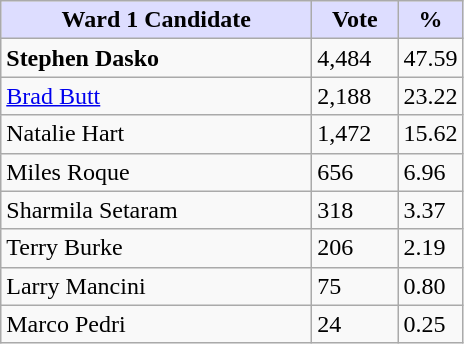<table class="wikitable">
<tr>
<th style="background:#ddf; width:200px;">Ward 1 Candidate</th>
<th style="background:#ddf; width:50px;">Vote</th>
<th style="background:#ddf; width:30px;">%</th>
</tr>
<tr>
<td><strong>Stephen Dasko</strong></td>
<td>4,484</td>
<td>47.59</td>
</tr>
<tr>
<td><a href='#'>Brad Butt</a></td>
<td>2,188</td>
<td>23.22</td>
</tr>
<tr>
<td>Natalie Hart</td>
<td>1,472</td>
<td>15.62</td>
</tr>
<tr>
<td>Miles Roque</td>
<td>656</td>
<td>6.96</td>
</tr>
<tr>
<td>Sharmila Setaram</td>
<td>318</td>
<td>3.37</td>
</tr>
<tr>
<td>Terry Burke</td>
<td>206</td>
<td>2.19</td>
</tr>
<tr>
<td>Larry Mancini</td>
<td>75</td>
<td>0.80</td>
</tr>
<tr>
<td>Marco Pedri</td>
<td>24</td>
<td>0.25</td>
</tr>
</table>
